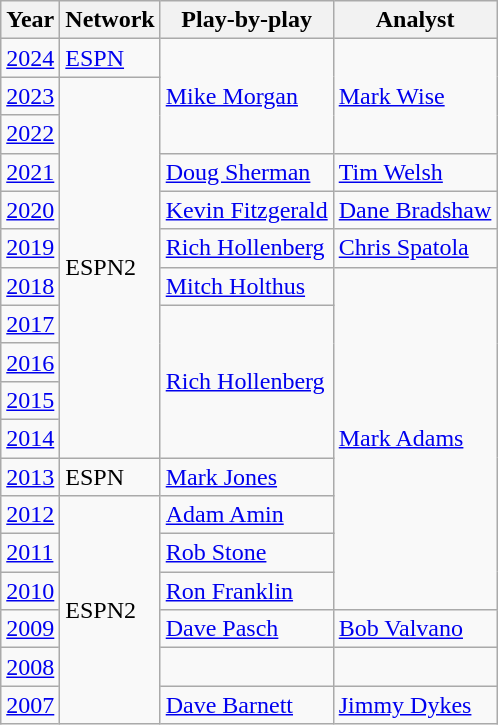<table class="wikitable">
<tr>
<th>Year</th>
<th>Network</th>
<th>Play-by-play</th>
<th>Analyst</th>
</tr>
<tr>
<td><a href='#'>2024</a></td>
<td><a href='#'>ESPN</a></td>
<td rowspan=3><a href='#'>Mike Morgan</a></td>
<td rowspan=3><a href='#'>Mark Wise</a></td>
</tr>
<tr>
<td><a href='#'>2023</a></td>
<td rowspan=10>ESPN2</td>
</tr>
<tr>
<td><a href='#'>2022</a></td>
</tr>
<tr>
<td><a href='#'>2021</a></td>
<td><a href='#'>Doug Sherman</a></td>
<td><a href='#'>Tim Welsh</a></td>
</tr>
<tr>
<td><a href='#'>2020</a></td>
<td><a href='#'>Kevin Fitzgerald</a></td>
<td><a href='#'>Dane Bradshaw</a></td>
</tr>
<tr>
<td><a href='#'>2019</a></td>
<td><a href='#'>Rich Hollenberg</a></td>
<td><a href='#'>Chris Spatola</a></td>
</tr>
<tr>
<td><a href='#'>2018</a></td>
<td><a href='#'>Mitch Holthus</a></td>
<td rowspan=9><a href='#'>Mark Adams</a></td>
</tr>
<tr>
<td><a href='#'>2017</a></td>
<td rowspan=4><a href='#'>Rich Hollenberg</a></td>
</tr>
<tr>
<td><a href='#'>2016</a></td>
</tr>
<tr>
<td><a href='#'>2015</a></td>
</tr>
<tr>
<td><a href='#'>2014</a></td>
</tr>
<tr>
<td><a href='#'>2013</a></td>
<td>ESPN</td>
<td><a href='#'>Mark Jones</a></td>
</tr>
<tr>
<td><a href='#'>2012</a></td>
<td rowspan=6>ESPN2</td>
<td><a href='#'>Adam Amin</a></td>
</tr>
<tr>
<td><a href='#'>2011</a></td>
<td><a href='#'>Rob Stone</a></td>
</tr>
<tr>
<td><a href='#'>2010</a></td>
<td><a href='#'>Ron Franklin</a></td>
</tr>
<tr>
<td><a href='#'>2009</a></td>
<td><a href='#'>Dave Pasch</a></td>
<td><a href='#'>Bob Valvano</a></td>
</tr>
<tr>
<td><a href='#'>2008</a></td>
<td></td>
<td></td>
</tr>
<tr>
<td><a href='#'>2007</a></td>
<td><a href='#'>Dave Barnett</a></td>
<td><a href='#'>Jimmy Dykes</a></td>
</tr>
</table>
